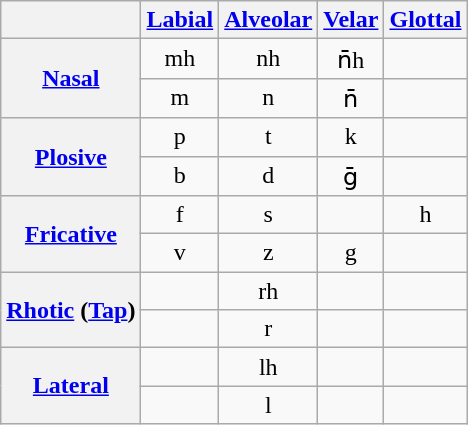<table class="wikitable" style="text-align: center;">
<tr>
<th></th>
<th><a href='#'>Labial</a></th>
<th><a href='#'>Alveolar</a></th>
<th><a href='#'>Velar</a></th>
<th><a href='#'>Glottal</a></th>
</tr>
<tr>
<th rowspan="2"><a href='#'>Nasal</a></th>
<td>mh </td>
<td>nh </td>
<td>n̄h </td>
<td></td>
</tr>
<tr>
<td>m </td>
<td>n </td>
<td>n̄ </td>
<td></td>
</tr>
<tr>
<th rowspan="2"><a href='#'>Plosive</a></th>
<td>p </td>
<td>t </td>
<td>k </td>
<td></td>
</tr>
<tr>
<td>b </td>
<td>d </td>
<td>ḡ </td>
<td></td>
</tr>
<tr>
<th rowspan="2"><a href='#'>Fricative</a></th>
<td>f </td>
<td>s </td>
<td></td>
<td>h </td>
</tr>
<tr>
<td>v </td>
<td>z </td>
<td>g </td>
<td></td>
</tr>
<tr>
<th rowspan="2"><a href='#'>Rhotic</a> (<a href='#'>Tap</a>)</th>
<td></td>
<td>rh </td>
<td></td>
<td></td>
</tr>
<tr>
<td></td>
<td>r </td>
<td></td>
<td></td>
</tr>
<tr>
<th rowspan="2"><a href='#'>Lateral</a></th>
<td></td>
<td>lh </td>
<td></td>
<td></td>
</tr>
<tr>
<td></td>
<td>l </td>
<td></td>
<td></td>
</tr>
</table>
